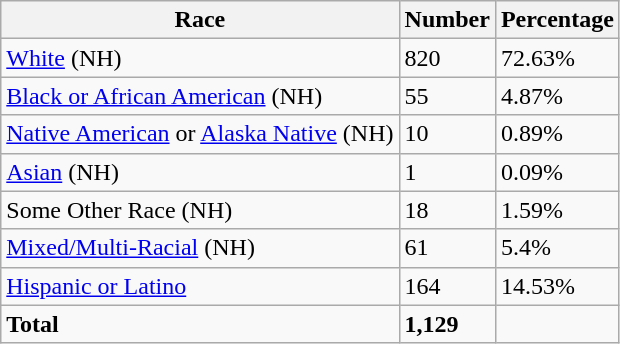<table class="wikitable">
<tr>
<th>Race</th>
<th>Number</th>
<th>Percentage</th>
</tr>
<tr>
<td><a href='#'>White</a> (NH)</td>
<td>820</td>
<td>72.63%</td>
</tr>
<tr>
<td><a href='#'>Black or African American</a> (NH)</td>
<td>55</td>
<td>4.87%</td>
</tr>
<tr>
<td><a href='#'>Native American</a> or <a href='#'>Alaska Native</a> (NH)</td>
<td>10</td>
<td>0.89%</td>
</tr>
<tr>
<td><a href='#'>Asian</a> (NH)</td>
<td>1</td>
<td>0.09%</td>
</tr>
<tr>
<td>Some Other Race (NH)</td>
<td>18</td>
<td>1.59%</td>
</tr>
<tr>
<td><a href='#'>Mixed/Multi-Racial</a> (NH)</td>
<td>61</td>
<td>5.4%</td>
</tr>
<tr>
<td><a href='#'>Hispanic or Latino</a></td>
<td>164</td>
<td>14.53%</td>
</tr>
<tr>
<td><strong>Total</strong></td>
<td><strong>1,129</strong></td>
<td></td>
</tr>
</table>
